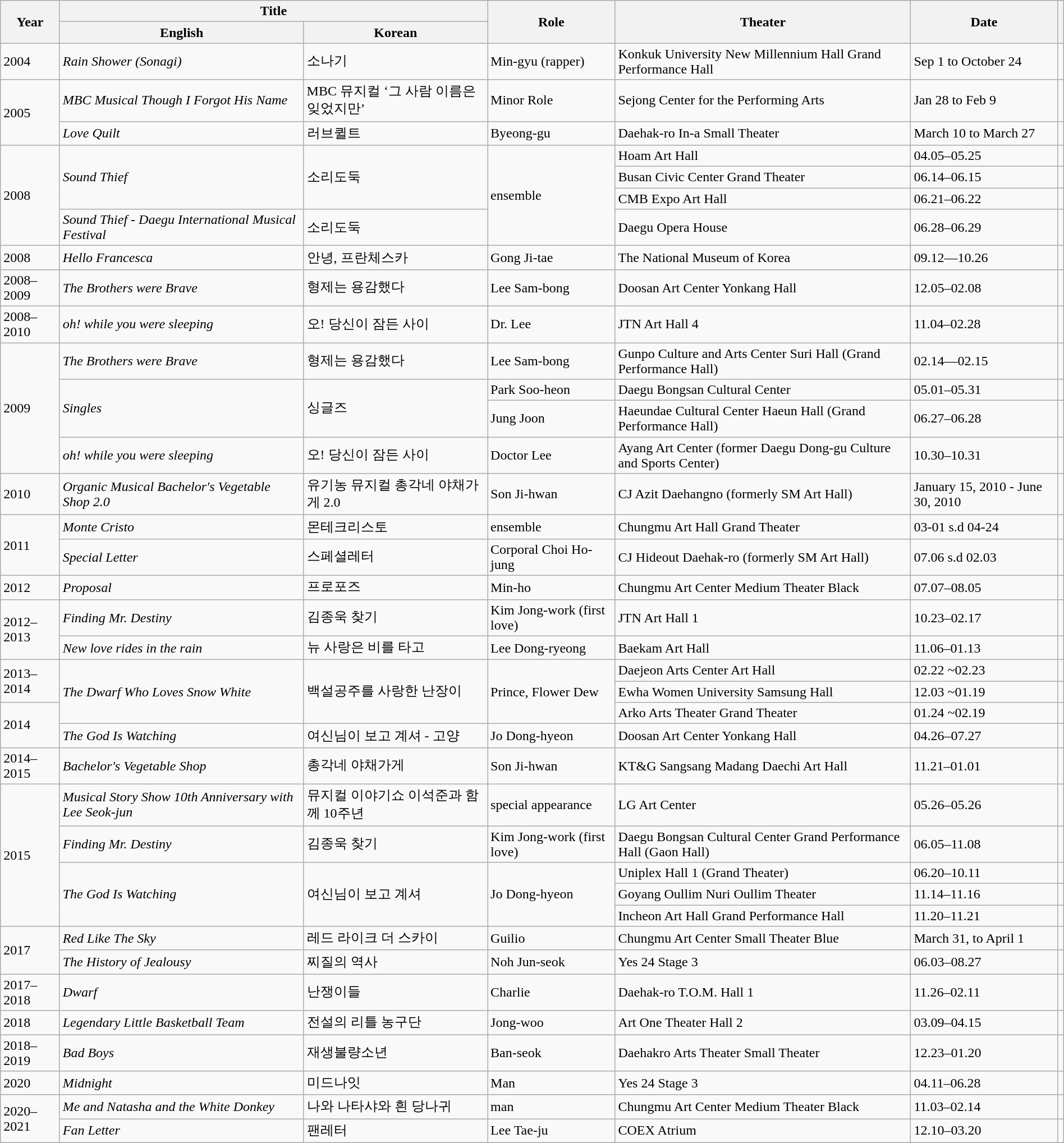<table class="wikitable sortable plainrowheaders" style="text-align:left; font-size:100%; padding:0 auto; width:100%; margin:auto">
<tr>
<th rowspan="2" scope="col">Year</th>
<th colspan="2" scope="col">Title</th>
<th rowspan="2" scope="col">Role</th>
<th rowspan="2" scope="col">Theater</th>
<th rowspan="2" scope="col">Date</th>
<th rowspan="2" scope="col" class="unsortable"></th>
</tr>
<tr>
<th>English</th>
<th>Korean</th>
</tr>
<tr>
<td>2004</td>
<td><em>Rain Shower (Sonagi)</em></td>
<td>소나기</td>
<td>Min-gyu (rapper)</td>
<td>Konkuk University New Millennium Hall Grand Performance Hall</td>
<td>Sep 1 to October 24</td>
<td></td>
</tr>
<tr>
<td rowspan="2">2005</td>
<td><em>MBC Musical Though I Forgot His Name</em></td>
<td>MBC 뮤지컬 ‘그 사람 이름은 잊었지만’</td>
<td>Minor Role</td>
<td>Sejong Center for the Performing Arts</td>
<td>Jan 28 to Feb 9</td>
<td></td>
</tr>
<tr>
<td><em>Love Quilt</em></td>
<td>러브퀼트</td>
<td>Byeong-gu</td>
<td>Daehak-ro In-a Small Theater</td>
<td>March 10 to March 27</td>
<td></td>
</tr>
<tr>
<td rowspan="4">2008</td>
<td rowspan="3"><em>Sound Thief</em></td>
<td rowspan="3">소리도둑</td>
<td rowspan="4">ensemble</td>
<td>Hoam Art Hall</td>
<td>04.05–05.25</td>
<td></td>
</tr>
<tr>
<td>Busan Civic Center Grand Theater</td>
<td>06.14–06.15</td>
<td></td>
</tr>
<tr>
<td>CMB Expo Art Hall</td>
<td>06.21–06.22</td>
<td></td>
</tr>
<tr>
<td><em>Sound Thief - Daegu International Musical Festival</em></td>
<td>소리도둑</td>
<td>Daegu Opera House</td>
<td>06.28–06.29</td>
<td></td>
</tr>
<tr>
<td>2008</td>
<td><em>Hello Francesca</em></td>
<td>안녕, 프란체스카</td>
<td>Gong Ji-tae</td>
<td>The National Museum of Korea</td>
<td>09.12—10.26</td>
<td></td>
</tr>
<tr>
<td>2008–2009</td>
<td><em>The Brothers were Brave</em></td>
<td>형제는 용감했다</td>
<td>Lee Sam-bong</td>
<td>Doosan Art Center Yonkang Hall</td>
<td>12.05–02.08</td>
<td></td>
</tr>
<tr>
<td>2008–2010</td>
<td><em>oh! while you were sleeping</em></td>
<td>오! 당신이 잠든 사이</td>
<td>Dr. Lee</td>
<td>JTN Art Hall 4</td>
<td>11.04–02.28</td>
<td></td>
</tr>
<tr>
<td rowspan="4">2009</td>
<td><em>The Brothers were Brave</em></td>
<td>형제는 용감했다</td>
<td>Lee Sam-bong</td>
<td>Gunpo Culture and Arts Center Suri Hall (Grand Performance Hall)</td>
<td>02.14—02.15</td>
<td></td>
</tr>
<tr>
<td rowspan="2"><em>Singles</em></td>
<td rowspan="2">싱글즈</td>
<td>Park Soo-heon</td>
<td>Daegu Bongsan Cultural Center</td>
<td>05.01–05.31</td>
<td></td>
</tr>
<tr>
<td>Jung Joon</td>
<td>Haeundae Cultural Center Haeun Hall (Grand Performance Hall)</td>
<td>06.27–06.28</td>
<td></td>
</tr>
<tr>
<td><em>oh! while you were sleeping</em></td>
<td>오! 당신이 잠든 사이</td>
<td>Doctor Lee</td>
<td>Ayang Art Center (former Daegu Dong-gu Culture and Sports Center)</td>
<td>10.30–10.31</td>
<td></td>
</tr>
<tr>
<td>2010</td>
<td><em>Organic Musical Bachelor's Vegetable Shop 2.0</em></td>
<td>유기농 뮤지컬 총각네 야채가게 2.0</td>
<td>Son Ji-hwan</td>
<td>CJ Azit Daehangno (formerly SM Art Hall)</td>
<td>January 15, 2010 - June 30, 2010</td>
<td></td>
</tr>
<tr>
<td rowspan="2">2011</td>
<td><em>Monte Cristo</em></td>
<td>몬테크리스토</td>
<td>ensemble</td>
<td>Chungmu Art Hall Grand Theater</td>
<td>03-01 s.d 04-24</td>
<td></td>
</tr>
<tr>
<td><em>Special Letter</em></td>
<td>스페셜레터</td>
<td>Corporal Choi Ho-jung</td>
<td>CJ Hideout Daehak-ro (formerly SM Art Hall)</td>
<td>07.06 s.d 02.03</td>
<td></td>
</tr>
<tr>
<td>2012</td>
<td><em>Proposal</em></td>
<td>프로포즈</td>
<td>Min-ho</td>
<td>Chungmu Art Center Medium Theater Black</td>
<td>07.07–08.05</td>
<td></td>
</tr>
<tr>
<td rowspan="2">2012–2013</td>
<td><em>Finding  Mr. Destiny</em></td>
<td>김종욱 찾기</td>
<td>Kim Jong-work (first love)</td>
<td>JTN Art Hall 1</td>
<td>10.23–02.17</td>
<td></td>
</tr>
<tr>
<td><em>New love rides in the rain</em></td>
<td>뉴 사랑은 비를 타고</td>
<td>Lee Dong-ryeong</td>
<td>Baekam Art Hall</td>
<td>11.06–01.13</td>
<td></td>
</tr>
<tr>
<td rowspan="2">2013–2014</td>
<td rowspan="3"><em>The Dwarf Who Loves Snow White</em></td>
<td rowspan="3">백설공주를 사랑한 난장이</td>
<td rowspan="3">Prince, Flower Dew</td>
<td>Daejeon Arts Center Art Hall</td>
<td>02.22 ~02.23</td>
<td></td>
</tr>
<tr>
<td>Ewha Women University Samsung Hall</td>
<td>12.03 ~01.19</td>
<td></td>
</tr>
<tr>
<td rowspan="2">2014</td>
<td>Arko Arts Theater Grand Theater</td>
<td>01.24 ~02.19</td>
<td></td>
</tr>
<tr>
<td><em>The God Is Watching</em></td>
<td>여신님이 보고 계셔 - 고양</td>
<td>Jo Dong-hyeon</td>
<td>Doosan Art Center Yonkang Hall</td>
<td>04.26–07.27</td>
<td></td>
</tr>
<tr>
<td>2014–2015</td>
<td><em>Bachelor's Vegetable Shop</em></td>
<td>총각네 야채가게</td>
<td>Son Ji-hwan</td>
<td>KT&G Sangsang Madang Daechi Art Hall</td>
<td>11.21–01.01</td>
<td></td>
</tr>
<tr>
<td rowspan="5">2015</td>
<td><em>Musical Story Show 10th Anniversary with Lee Seok-jun</em></td>
<td>뮤지컬 이야기쇼 이석준과 함께 10주년</td>
<td>special appearance</td>
<td>LG Art Center</td>
<td>05.26–05.26</td>
<td></td>
</tr>
<tr>
<td><em>Finding Mr. Destiny</em></td>
<td>김종욱 찾기</td>
<td>Kim Jong-work (first love)</td>
<td>Daegu Bongsan Cultural Center Grand Performance Hall (Gaon Hall)</td>
<td>06.05–11.08</td>
<td></td>
</tr>
<tr>
<td rowspan="3"><em>The God Is Watching</em></td>
<td rowspan="3">여신님이 보고 계셔</td>
<td rowspan="3">Jo Dong-hyeon</td>
<td>Uniplex Hall 1 (Grand Theater)</td>
<td>06.20–10.11</td>
<td></td>
</tr>
<tr>
<td>Goyang Oullim Nuri Oullim Theater</td>
<td>11.14–11.16</td>
<td></td>
</tr>
<tr>
<td>Incheon Art Hall Grand Performance Hall</td>
<td>11.20–11.21</td>
<td></td>
</tr>
<tr>
<td rowspan="2">2017</td>
<td><em>Red Like The Sky</em></td>
<td>레드 라이크 더 스카이</td>
<td>Guilio</td>
<td>Chungmu Art Center Small Theater Blue</td>
<td>March 31, to April 1</td>
<td></td>
</tr>
<tr>
<td><em>The History of Jealousy</em></td>
<td>찌질의 역사</td>
<td>Noh Jun-seok</td>
<td>Yes 24 Stage 3</td>
<td>06.03–08.27</td>
<td></td>
</tr>
<tr>
<td>2017–2018</td>
<td><em>Dwarf</em></td>
<td>난쟁이들</td>
<td>Charlie</td>
<td>Daehak-ro T.O.M. Hall 1</td>
<td>11.26–02.11</td>
<td></td>
</tr>
<tr>
<td>2018</td>
<td><em>Legendary Little Basketball Team</em></td>
<td>전설의 리틀 농구단</td>
<td>Jong-woo</td>
<td>Art One Theater Hall 2</td>
<td>03.09–04.15</td>
<td></td>
</tr>
<tr>
<td>2018–2019</td>
<td><em>Bad Boys</em></td>
<td>재생불량소년</td>
<td>Ban-seok</td>
<td>Daehakro Arts Theater Small Theater</td>
<td>12.23–01.20</td>
<td></td>
</tr>
<tr>
<td>2020</td>
<td><em>Midnight</em></td>
<td>미드나잇</td>
<td>Man</td>
<td>Yes 24 Stage 3</td>
<td>04.11–06.28</td>
<td></td>
</tr>
<tr>
<td rowspan="2">2020–2021</td>
<td><em>Me and Natasha and the White Donkey</em></td>
<td>나와 나타샤와 흰 당나귀</td>
<td>man</td>
<td>Chungmu Art Center Medium Theater Black</td>
<td>11.03–02.14</td>
<td></td>
</tr>
<tr>
<td><em>Fan Letter</em></td>
<td>팬레터</td>
<td>Lee Tae-ju</td>
<td>COEX Atrium</td>
<td>12.10–03.20</td>
<td></td>
</tr>
</table>
